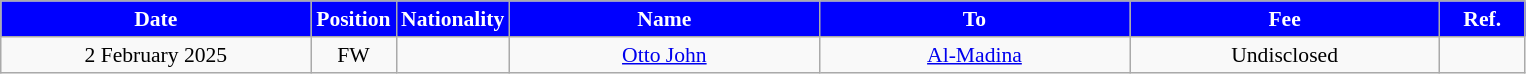<table class="wikitable"  style="text-align:center; font-size:90%; ">
<tr>
<th style="background:#0000ff; color:#FFFFFF; width:200px;">Date</th>
<th style="background:#0000ff; color:#FFFFFF; width:50px;">Position</th>
<th style="background:#0000ff; color:#FFFFFF; width:50px;">Nationality</th>
<th style="background:#0000ff; color:#FFFFFF; width:200px;">Name</th>
<th style="background:#0000ff; color:#FFFFFF; width:200px;">To</th>
<th style="background:#0000ff; color:#FFFFFF; width:200px;">Fee</th>
<th style="background:#0000ff; color:#FFFFFF; width:50px;">Ref.</th>
</tr>
<tr>
<td>2 February 2025</td>
<td>FW</td>
<td></td>
<td><a href='#'>Otto John</a></td>
<td><a href='#'>Al-Madina</a></td>
<td>Undisclosed</td>
<td></td>
</tr>
</table>
